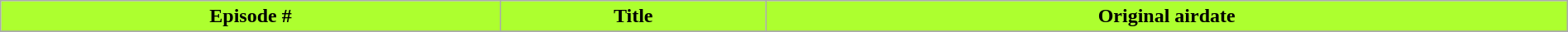<table class="wikitable plainrowheaders" style="text-align:center; width:100%;">
<tr style="color:black">
<th style="background: #ADFF2F;">Episode #</th>
<th style="background: #ADFF2F;">Title</th>
<th style="background: #ADFF2F;">Original airdate</th>
</tr>
<tr>
</tr>
</table>
